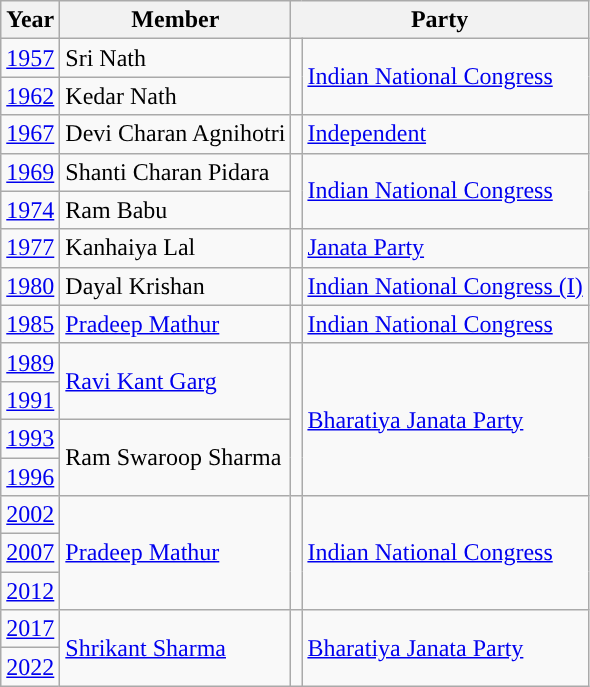<table class="wikitable">
<tr>
<th>Year</th>
<th>Member</th>
<th colspan="2">Party</th>
</tr>
<tr>
<td><a href='#'>1957</a></td>
<td>Sri Nath</td>
<td rowspan="2" style="background-color: "></td>
<td rowspan="2"><a href='#'>Indian National Congress</a></td>
</tr>
<tr>
<td><a href='#'>1962</a></td>
<td>Kedar Nath</td>
</tr>
<tr>
<td><a href='#'>1967</a></td>
<td>Devi Charan Agnihotri</td>
<td style="background-color: "></td>
<td><a href='#'>Independent</a></td>
</tr>
<tr>
<td><a href='#'>1969</a></td>
<td>Shanti Charan Pidara</td>
<td rowspan="2" style="background-color: "></td>
<td rowspan="2"><a href='#'>Indian National Congress</a></td>
</tr>
<tr>
<td><a href='#'>1974</a></td>
<td>Ram Babu</td>
</tr>
<tr>
<td><a href='#'>1977</a></td>
<td>Kanhaiya Lal</td>
<td style="background-color: "></td>
<td><a href='#'>Janata Party</a></td>
</tr>
<tr>
<td><a href='#'>1980</a></td>
<td>Dayal Krishan</td>
<td style="background-color: "></td>
<td><a href='#'>Indian National Congress (I)</a></td>
</tr>
<tr>
<td><a href='#'>1985</a></td>
<td><a href='#'>Pradeep Mathur</a></td>
<td style="background-color: "></td>
<td><a href='#'>Indian National Congress</a></td>
</tr>
<tr>
<td><a href='#'>1989</a></td>
<td rowspan="2"><a href='#'>Ravi Kant Garg</a></td>
<td rowspan="4" style="background-color: "></td>
<td rowspan="4"><a href='#'>Bharatiya Janata Party</a></td>
</tr>
<tr>
<td><a href='#'>1991</a></td>
</tr>
<tr>
<td><a href='#'>1993</a></td>
<td rowspan="2">Ram Swaroop Sharma</td>
</tr>
<tr>
<td><a href='#'>1996</a></td>
</tr>
<tr>
<td><a href='#'>2002</a></td>
<td rowspan="3"><a href='#'>Pradeep Mathur</a></td>
<td rowspan="3" style="background-color: "></td>
<td rowspan="3"><a href='#'>Indian National Congress</a></td>
</tr>
<tr>
<td><a href='#'>2007</a></td>
</tr>
<tr>
<td><a href='#'>2012</a></td>
</tr>
<tr>
<td><a href='#'>2017</a></td>
<td rowspan="2"><a href='#'>Shrikant Sharma</a></td>
<td rowspan="2" style="background-color: "></td>
<td rowspan="2"><a href='#'>Bharatiya Janata Party</a></td>
</tr>
<tr>
<td><a href='#'>2022</a></td>
</tr>
</table>
